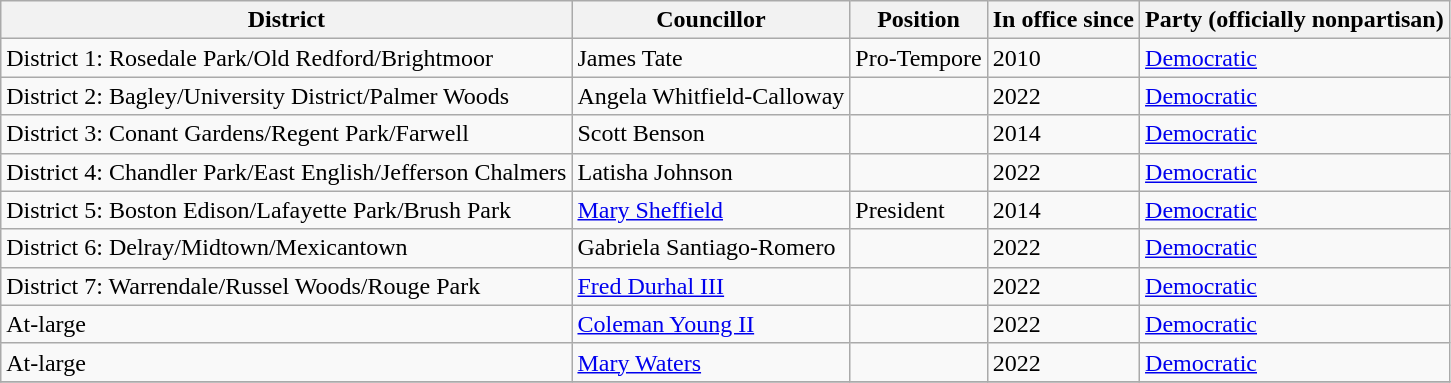<table class="wikitable sortable">
<tr>
<th>District</th>
<th>Councillor</th>
<th>Position</th>
<th>In office since</th>
<th>Party (officially nonpartisan)</th>
</tr>
<tr>
<td>District 1: Rosedale Park/Old Redford/Brightmoor</td>
<td>James Tate</td>
<td>Pro-Tempore</td>
<td>2010</td>
<td><a href='#'>Democratic</a></td>
</tr>
<tr>
<td>District 2: Bagley/University District/Palmer Woods</td>
<td>Angela Whitfield-Calloway</td>
<td></td>
<td>2022</td>
<td><a href='#'>Democratic</a></td>
</tr>
<tr>
<td>District 3: Conant Gardens/Regent Park/Farwell</td>
<td>Scott Benson</td>
<td></td>
<td>2014</td>
<td><a href='#'>Democratic</a></td>
</tr>
<tr>
<td>District 4: Chandler Park/East English/Jefferson Chalmers</td>
<td>Latisha Johnson</td>
<td></td>
<td>2022</td>
<td><a href='#'>Democratic</a></td>
</tr>
<tr>
<td>District 5: Boston Edison/Lafayette Park/Brush Park</td>
<td><a href='#'>Mary Sheffield</a></td>
<td>President</td>
<td>2014</td>
<td><a href='#'>Democratic</a></td>
</tr>
<tr>
<td>District 6: Delray/Midtown/Mexicantown</td>
<td>Gabriela Santiago-Romero</td>
<td></td>
<td>2022</td>
<td><a href='#'>Democratic</a></td>
</tr>
<tr>
<td>District 7: Warrendale/Russel Woods/Rouge Park</td>
<td><a href='#'>Fred Durhal III</a></td>
<td></td>
<td>2022</td>
<td><a href='#'>Democratic</a></td>
</tr>
<tr>
<td>At-large</td>
<td><a href='#'>Coleman Young II</a></td>
<td></td>
<td>2022</td>
<td><a href='#'>Democratic</a></td>
</tr>
<tr>
<td>At-large</td>
<td><a href='#'>Mary Waters</a></td>
<td></td>
<td>2022</td>
<td><a href='#'>Democratic</a></td>
</tr>
<tr>
</tr>
</table>
